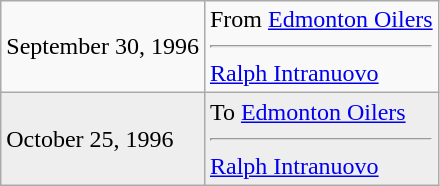<table class="wikitable">
<tr>
<td>September 30, 1996</td>
<td valign="top">From <a href='#'>Edmonton Oilers</a><hr><a href='#'>Ralph Intranuovo</a></td>
</tr>
<tr bgcolor="#eeeeee">
<td>October 25, 1996</td>
<td valign="top">To <a href='#'>Edmonton Oilers</a><hr><a href='#'>Ralph Intranuovo</a></td>
</tr>
</table>
